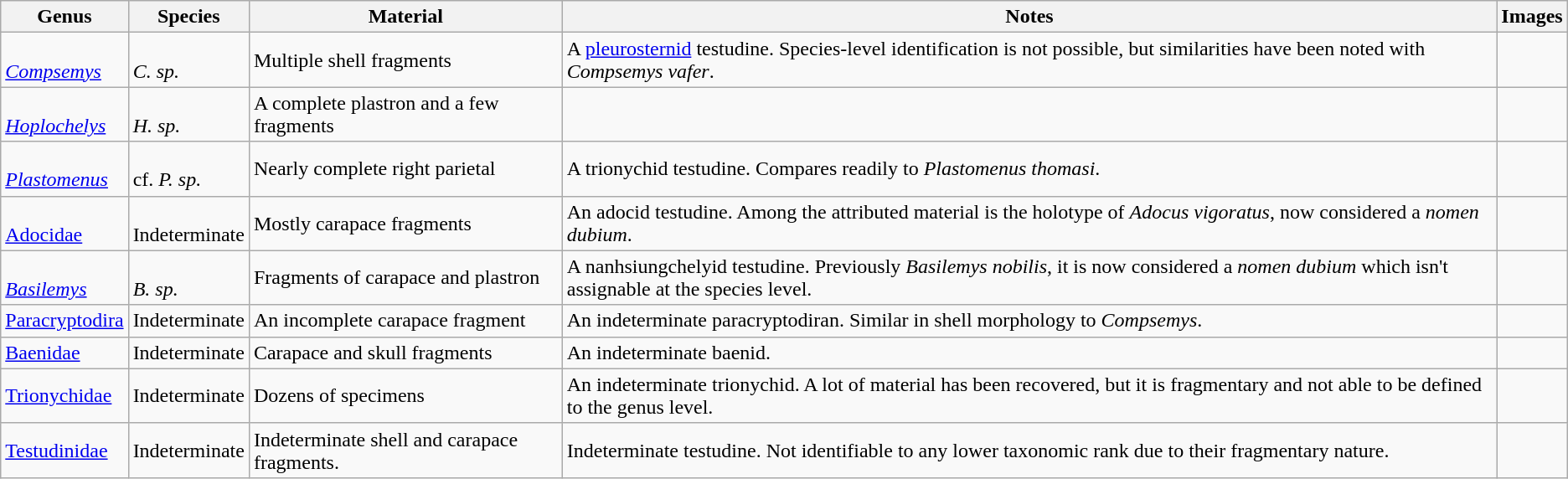<table class="wikitable sortable">
<tr>
<th>Genus</th>
<th>Species</th>
<th>Material</th>
<th>Notes</th>
<th>Images</th>
</tr>
<tr>
<td><br><em><a href='#'>Compsemys</a></em></td>
<td><br><em>C. sp.</em></td>
<td>Multiple shell fragments</td>
<td>A <a href='#'>pleurosternid</a> testudine. Species-level identification is not possible, but similarities have been noted with <em>Compsemys vafer</em>.</td>
<td></td>
</tr>
<tr>
<td><br><em><a href='#'>Hoplochelys</a></em></td>
<td><br><em>H. sp.</em></td>
<td>A complete plastron and a few fragments</td>
<td></td>
<td></td>
</tr>
<tr>
<td><br><em><a href='#'>Plastomenus</a></em></td>
<td><br>cf. <em>P. sp.</em></td>
<td>Nearly complete right parietal</td>
<td>A trionychid testudine. Compares readily to <em>Plastomenus thomasi</em>.</td>
<td></td>
</tr>
<tr>
<td><br><a href='#'>Adocidae</a></td>
<td><br>Indeterminate</td>
<td>Mostly carapace fragments</td>
<td>An adocid testudine. Among the attributed material is the holotype of <em>Adocus vigoratus</em>, now considered a <em>nomen dubium</em>.</td>
<td></td>
</tr>
<tr>
<td><br><em><a href='#'>Basilemys</a></em></td>
<td><br><em>B. sp.</em></td>
<td>Fragments of carapace and plastron</td>
<td>A nanhsiungchelyid testudine. Previously <em>Basilemys nobilis</em>, it is now considered a <em>nomen dubium</em> which isn't assignable at the species level.</td>
<td></td>
</tr>
<tr>
<td><a href='#'>Paracryptodira</a></td>
<td>Indeterminate</td>
<td>An incomplete carapace fragment</td>
<td>An indeterminate paracryptodiran. Similar in shell morphology to <em>Compsemys</em>.</td>
<td></td>
</tr>
<tr>
<td><a href='#'>Baenidae</a></td>
<td>Indeterminate</td>
<td>Carapace and skull fragments</td>
<td>An indeterminate baenid.</td>
<td></td>
</tr>
<tr>
<td><a href='#'>Trionychidae</a></td>
<td>Indeterminate</td>
<td>Dozens of specimens</td>
<td>An indeterminate trionychid. A lot of material has been recovered, but it is fragmentary and not able to be defined to the genus level.</td>
<td></td>
</tr>
<tr>
<td><a href='#'>Testudinidae</a></td>
<td>Indeterminate</td>
<td>Indeterminate shell and carapace fragments.</td>
<td>Indeterminate testudine. Not identifiable to any lower taxonomic rank due to their fragmentary nature.</td>
<td></td>
</tr>
</table>
